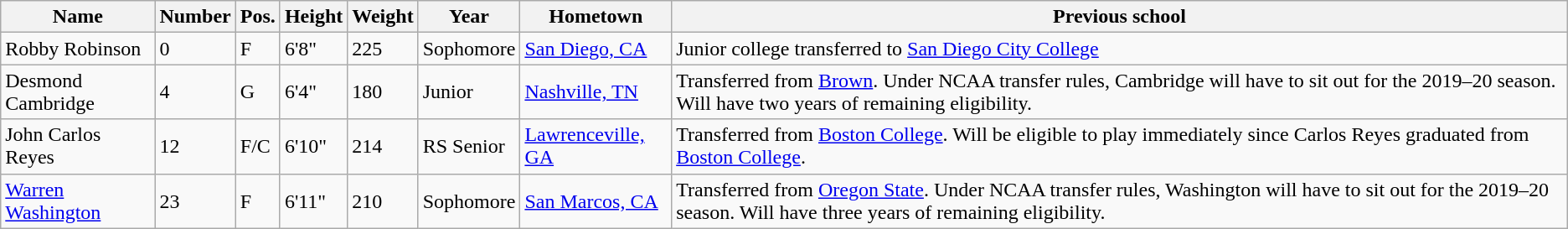<table class="wikitable sortable" border="1">
<tr>
<th>Name</th>
<th>Number</th>
<th>Pos.</th>
<th>Height</th>
<th>Weight</th>
<th>Year</th>
<th>Hometown</th>
<th class="unsortable">Previous school</th>
</tr>
<tr>
<td>Robby Robinson</td>
<td>0</td>
<td>F</td>
<td>6'8"</td>
<td>225</td>
<td>Sophomore</td>
<td><a href='#'>San Diego, CA</a></td>
<td>Junior college transferred to <a href='#'>San Diego City College</a></td>
</tr>
<tr>
<td>Desmond Cambridge</td>
<td>4</td>
<td>G</td>
<td>6'4"</td>
<td>180</td>
<td>Junior</td>
<td><a href='#'>Nashville, TN</a></td>
<td>Transferred from <a href='#'>Brown</a>. Under NCAA transfer rules, Cambridge will have to sit out for the 2019–20 season. Will have two years of remaining eligibility.</td>
</tr>
<tr>
<td>John Carlos Reyes</td>
<td>12</td>
<td>F/C</td>
<td>6'10"</td>
<td>214</td>
<td>RS Senior</td>
<td><a href='#'>Lawrenceville, GA</a></td>
<td>Transferred from <a href='#'>Boston College</a>. Will be eligible to play immediately since Carlos Reyes graduated from <a href='#'>Boston College</a>.</td>
</tr>
<tr>
<td><a href='#'>Warren Washington</a></td>
<td>23</td>
<td>F</td>
<td>6'11"</td>
<td>210</td>
<td>Sophomore</td>
<td><a href='#'>San Marcos, CA</a></td>
<td>Transferred from <a href='#'>Oregon State</a>. Under NCAA transfer rules, Washington will have to sit out for the 2019–20 season. Will have three years of remaining eligibility.</td>
</tr>
</table>
